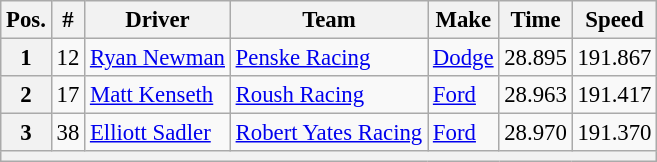<table class="wikitable" style="font-size:95%">
<tr>
<th>Pos.</th>
<th>#</th>
<th>Driver</th>
<th>Team</th>
<th>Make</th>
<th>Time</th>
<th>Speed</th>
</tr>
<tr>
<th>1</th>
<td>12</td>
<td><a href='#'>Ryan Newman</a></td>
<td><a href='#'>Penske Racing</a></td>
<td><a href='#'>Dodge</a></td>
<td>28.895</td>
<td>191.867</td>
</tr>
<tr>
<th>2</th>
<td>17</td>
<td><a href='#'>Matt Kenseth</a></td>
<td><a href='#'>Roush Racing</a></td>
<td><a href='#'>Ford</a></td>
<td>28.963</td>
<td>191.417</td>
</tr>
<tr>
<th>3</th>
<td>38</td>
<td><a href='#'>Elliott Sadler</a></td>
<td><a href='#'>Robert Yates Racing</a></td>
<td><a href='#'>Ford</a></td>
<td>28.970</td>
<td>191.370</td>
</tr>
<tr>
<th colspan="7"></th>
</tr>
</table>
